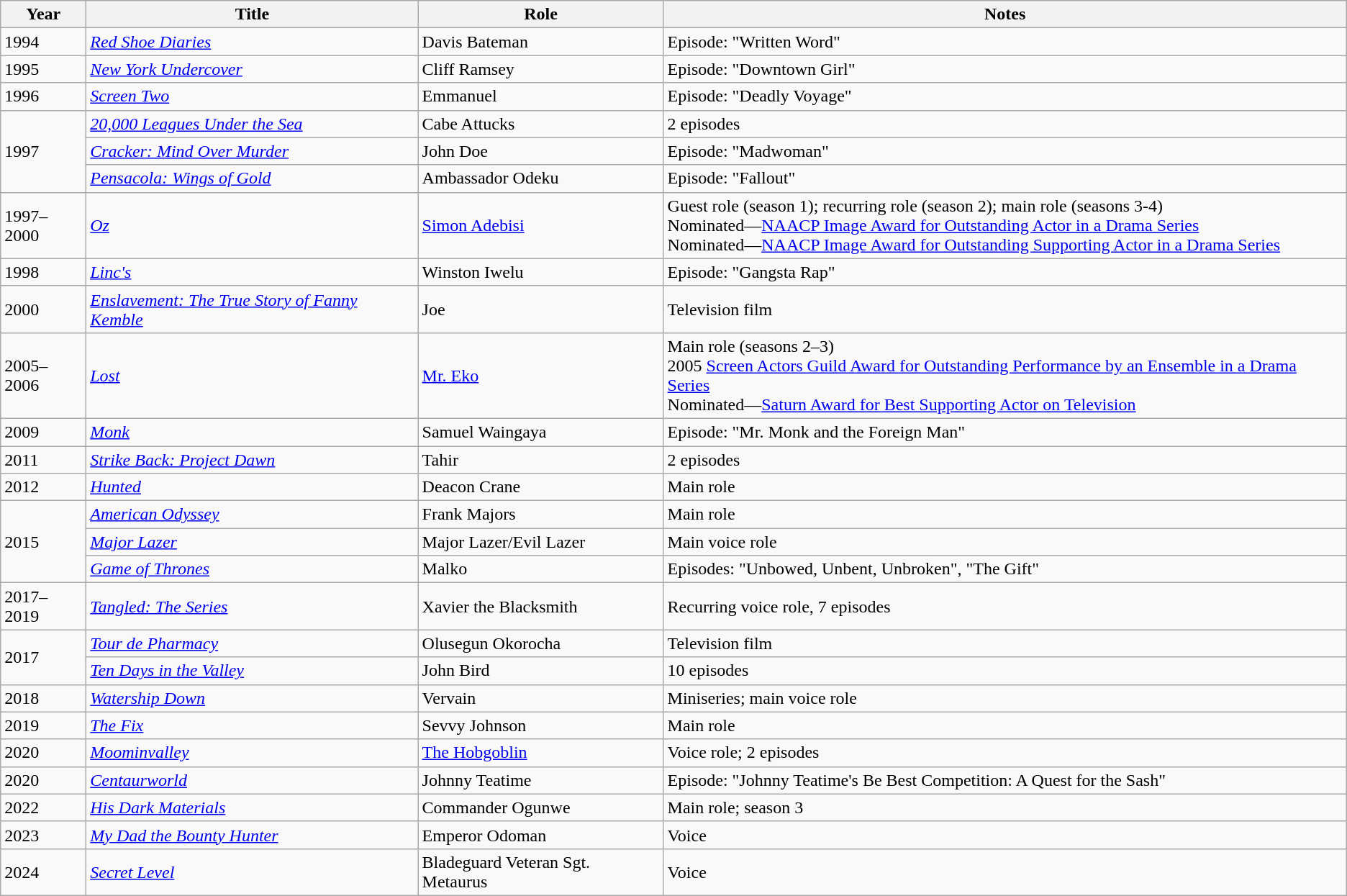<table class="wikitable sortable">
<tr>
<th>Year</th>
<th>Title</th>
<th>Role</th>
<th class="unsortable">Notes</th>
</tr>
<tr>
<td>1994</td>
<td><em><a href='#'>Red Shoe Diaries</a></em></td>
<td>Davis Bateman</td>
<td>Episode: "Written Word"</td>
</tr>
<tr>
<td>1995</td>
<td><em><a href='#'>New York Undercover</a></em></td>
<td>Cliff Ramsey</td>
<td>Episode: "Downtown Girl"</td>
</tr>
<tr>
<td>1996</td>
<td><em><a href='#'>Screen Two</a></em></td>
<td>Emmanuel</td>
<td>Episode: "Deadly Voyage"</td>
</tr>
<tr>
<td rowspan="3">1997</td>
<td><em><a href='#'>20,000 Leagues Under the Sea</a></em></td>
<td>Cabe Attucks</td>
<td>2 episodes</td>
</tr>
<tr>
<td><em><a href='#'>Cracker: Mind Over Murder</a></em></td>
<td>John Doe</td>
<td>Episode: "Madwoman"</td>
</tr>
<tr>
<td><em><a href='#'>Pensacola: Wings of Gold</a></em></td>
<td>Ambassador Odeku</td>
<td>Episode: "Fallout"</td>
</tr>
<tr>
<td>1997–2000</td>
<td><em><a href='#'>Oz</a></em></td>
<td><a href='#'>Simon Adebisi</a></td>
<td>Guest role (season 1); recurring role (season 2); main role (seasons 3-4)<br>Nominated—<a href='#'>NAACP Image Award for Outstanding Actor in a Drama Series</a><br>Nominated—<a href='#'>NAACP Image Award for Outstanding Supporting Actor in a Drama Series</a></td>
</tr>
<tr>
<td>1998</td>
<td><em><a href='#'>Linc's</a></em></td>
<td>Winston Iwelu</td>
<td>Episode: "Gangsta Rap"</td>
</tr>
<tr>
<td>2000</td>
<td><em><a href='#'>Enslavement: The True Story of Fanny Kemble</a></em></td>
<td>Joe</td>
<td>Television film</td>
</tr>
<tr>
<td>2005–2006</td>
<td><em><a href='#'>Lost</a></em></td>
<td><a href='#'>Mr. Eko</a></td>
<td>Main role (seasons 2–3)<br>2005 <a href='#'>Screen Actors Guild Award for Outstanding Performance by an Ensemble in a Drama Series</a><br>Nominated—<a href='#'>Saturn Award for Best Supporting Actor on Television</a></td>
</tr>
<tr>
<td>2009</td>
<td><em><a href='#'>Monk</a></em></td>
<td>Samuel Waingaya</td>
<td>Episode: "Mr. Monk and the Foreign Man"</td>
</tr>
<tr>
<td>2011</td>
<td><em><a href='#'>Strike Back: Project Dawn</a></em></td>
<td>Tahir</td>
<td>2 episodes</td>
</tr>
<tr>
<td>2012</td>
<td><em><a href='#'>Hunted</a></em></td>
<td>Deacon Crane</td>
<td>Main role</td>
</tr>
<tr>
<td rowspan="3">2015</td>
<td><em><a href='#'>American Odyssey</a></em></td>
<td>Frank Majors</td>
<td>Main role</td>
</tr>
<tr>
<td><em><a href='#'>Major Lazer</a></em></td>
<td>Major Lazer/Evil Lazer</td>
<td>Main voice role</td>
</tr>
<tr>
<td><em><a href='#'>Game of Thrones</a></em></td>
<td>Malko</td>
<td>Episodes: "Unbowed, Unbent, Unbroken", "The Gift"</td>
</tr>
<tr>
<td>2017–2019</td>
<td><em><a href='#'>Tangled: The Series</a></em></td>
<td>Xavier the Blacksmith</td>
<td>Recurring voice role, 7 episodes</td>
</tr>
<tr>
<td rowspan="2">2017</td>
<td><em><a href='#'>Tour de Pharmacy</a></em></td>
<td>Olusegun Okorocha</td>
<td>Television film</td>
</tr>
<tr>
<td><em><a href='#'>Ten Days in the Valley</a></em></td>
<td>John Bird</td>
<td>10 episodes</td>
</tr>
<tr>
<td>2018</td>
<td><em><a href='#'>Watership Down</a></em></td>
<td>Vervain</td>
<td>Miniseries; main voice role</td>
</tr>
<tr>
<td>2019</td>
<td><em><a href='#'>The Fix</a></em></td>
<td>Sevvy Johnson</td>
<td>Main role</td>
</tr>
<tr>
<td>2020</td>
<td><em><a href='#'>Moominvalley</a></em></td>
<td><a href='#'>The Hobgoblin</a></td>
<td>Voice role; 2 episodes</td>
</tr>
<tr>
<td>2020</td>
<td><em><a href='#'>Centaurworld</a></em></td>
<td>Johnny Teatime</td>
<td>Episode: "Johnny Teatime's Be Best Competition: A Quest for the Sash"</td>
</tr>
<tr>
<td>2022</td>
<td><em><a href='#'>His Dark Materials</a></em></td>
<td>Commander Ogunwe</td>
<td>Main role; season 3</td>
</tr>
<tr>
<td>2023</td>
<td><em><a href='#'>My Dad the Bounty Hunter</a></em></td>
<td>Emperor Odoman</td>
<td>Voice</td>
</tr>
<tr>
<td>2024</td>
<td><em><a href='#'>Secret Level</a></em></td>
<td>Bladeguard Veteran Sgt. Metaurus</td>
<td>Voice</td>
</tr>
</table>
